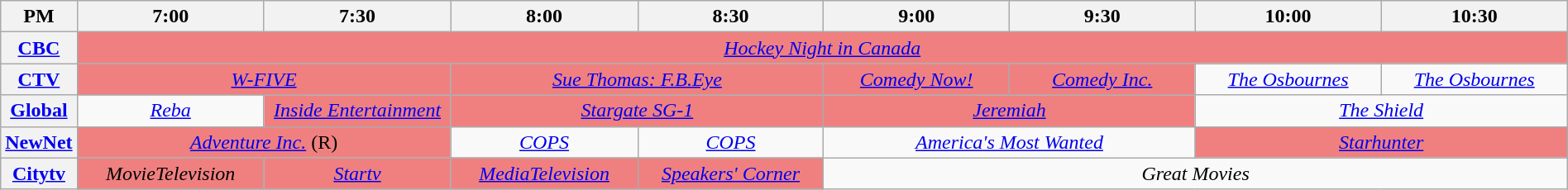<table class="wikitable" width="100%">
<tr>
<th width="4%">PM</th>
<th width="12%">7:00</th>
<th width="12%">7:30</th>
<th width="12%">8:00</th>
<th width="12%">8:30</th>
<th width="12%">9:00</th>
<th width="12%">9:30</th>
<th width="12%">10:00</th>
<th width="12%">10:30</th>
</tr>
<tr align="center">
<th><a href='#'>CBC</a></th>
<td colspan="8" align=center bgcolor="#F08080"><em><a href='#'>Hockey Night in Canada</a></em></td>
</tr>
<tr align="center">
<th><a href='#'>CTV</a></th>
<td colspan="2" align=center bgcolor="#F08080"><em><a href='#'>W-FIVE</a></em></td>
<td colspan="2" align=center bgcolor="#F08080"><em><a href='#'>Sue Thomas: F.B.Eye</a></em></td>
<td colspan="1" align=center bgcolor="#F08080"><em><a href='#'>Comedy Now!</a></em></td>
<td colspan="1" align=center bgcolor="#F08080"><em><a href='#'>Comedy Inc.</a></em></td>
<td colspan="1" align=center><em><a href='#'>The Osbournes</a></em></td>
<td colspan="1" align=center><em><a href='#'>The Osbournes</a></em></td>
</tr>
<tr align="center">
<th><a href='#'>Global</a></th>
<td colspan="1" align=center><em><a href='#'>Reba</a></em></td>
<td colspan="1" align=center bgcolor="#F08080"><em><a href='#'>Inside Entertainment</a></em></td>
<td colspan="2" align=center bgcolor="#F08080"><em><a href='#'>Stargate SG-1</a></em></td>
<td colspan="2" align=center bgcolor="#F08080"><em><a href='#'>Jeremiah</a></em></td>
<td colspan="2" align=center><em><a href='#'>The Shield</a></em></td>
</tr>
<tr align="center">
<th><a href='#'>NewNet</a></th>
<td colspan="2" align=center bgcolor="#F08080"><em><a href='#'>Adventure Inc.</a></em> (R)</td>
<td colspan="1" align=center><em><a href='#'>COPS</a></em></td>
<td colspan="1" align=center><em><a href='#'>COPS</a></em></td>
<td colspan="2" align=center><em><a href='#'>America's Most Wanted</a></em></td>
<td colspan="2" align=center bgcolor="#F08080"><em><a href='#'>Starhunter</a></em></td>
</tr>
<tr align="center">
<th><a href='#'>Citytv</a></th>
<td colspan="1" align=center bgcolor="#F08080"><em>MovieTelevision</em></td>
<td colspan="1" align=center bgcolor="#F08080"><em><a href='#'>Startv</a></em></td>
<td colspan="1" align=center bgcolor="#F08080"><em><a href='#'>MediaTelevision</a></em></td>
<td colspan="1" align=center bgcolor="#F08080"><em><a href='#'>Speakers' Corner</a></em></td>
<td colspan="4" align=center><em>Great Movies</em></td>
</tr>
</table>
